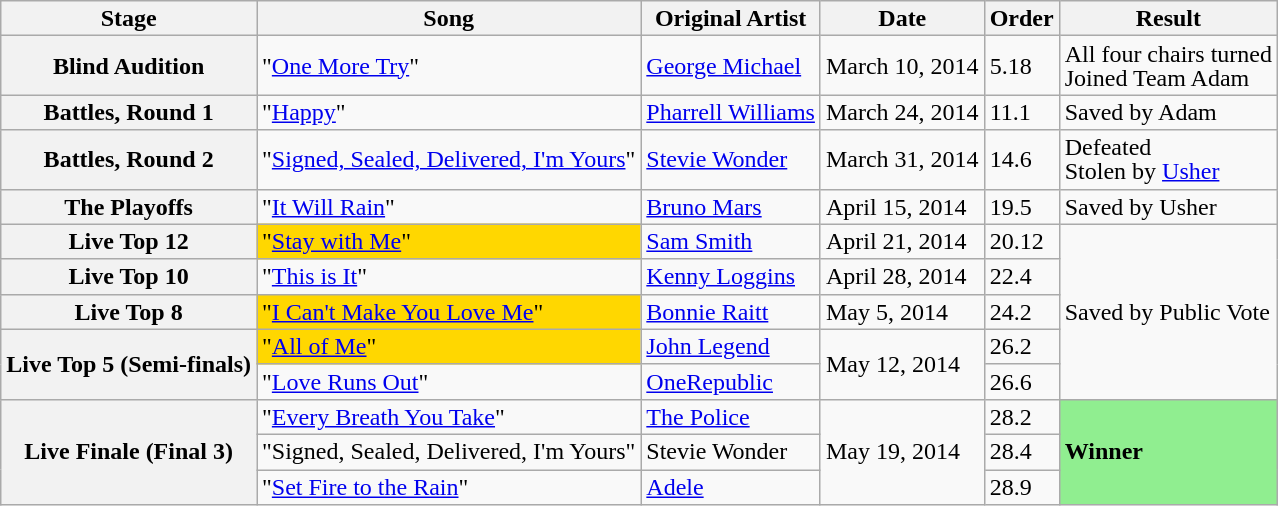<table class="wikitable" style="line-height:16px;">
<tr>
<th scope="col">Stage</th>
<th scope="col">Song</th>
<th scope="col">Original Artist</th>
<th scope="col">Date</th>
<th scope="col">Order</th>
<th scope="col">Result</th>
</tr>
<tr>
<th scope="row">Blind Audition</th>
<td>"<a href='#'>One More Try</a>"</td>
<td><a href='#'>George Michael</a></td>
<td>March 10, 2014</td>
<td>5.18</td>
<td>All four chairs turned<br>Joined Team Adam</td>
</tr>
<tr>
<th scope="row">Battles, Round 1</th>
<td>"<a href='#'>Happy</a>" </td>
<td><a href='#'>Pharrell Williams</a></td>
<td>March 24, 2014</td>
<td>11.1</td>
<td>Saved by Adam</td>
</tr>
<tr>
<th scope="row">Battles, Round 2</th>
<td>"<a href='#'>Signed, Sealed, Delivered, I'm Yours</a>" </td>
<td><a href='#'>Stevie Wonder</a></td>
<td>March 31, 2014</td>
<td>14.6</td>
<td>Defeated<br>Stolen by <a href='#'>Usher</a></td>
</tr>
<tr>
<th scope="row">The Playoffs</th>
<td>"<a href='#'>It Will Rain</a>"</td>
<td><a href='#'>Bruno Mars</a></td>
<td>April 15, 2014</td>
<td>19.5</td>
<td>Saved by Usher</td>
</tr>
<tr>
<th scope="row">Live Top 12</th>
<td style="background:gold;">"<a href='#'>Stay with Me</a>"</td>
<td><a href='#'>Sam Smith</a></td>
<td>April 21, 2014</td>
<td>20.12</td>
<td rowspan=5>Saved by Public Vote</td>
</tr>
<tr>
<th scope="row">Live Top 10</th>
<td>"<a href='#'>This is It</a>"</td>
<td><a href='#'>Kenny Loggins</a></td>
<td>April 28, 2014</td>
<td>22.4</td>
</tr>
<tr>
<th scope="row">Live Top 8</th>
<td style="background:gold;">"<a href='#'>I Can't Make You Love Me</a>"</td>
<td><a href='#'>Bonnie Raitt</a></td>
<td>May 5, 2014</td>
<td>24.2</td>
</tr>
<tr>
<th scope="row" rowspan=2>Live Top 5 (Semi-finals)</th>
<td style="background:gold;">"<a href='#'>All of Me</a>"</td>
<td><a href='#'>John Legend</a></td>
<td rowspan=2>May 12, 2014</td>
<td>26.2</td>
</tr>
<tr>
<td>"<a href='#'>Love Runs Out</a>"</td>
<td><a href='#'>OneRepublic</a></td>
<td>26.6</td>
</tr>
<tr>
<th scope="row" rowspan=3>Live Finale (Final 3)</th>
<td>"<a href='#'>Every Breath You Take</a>" </td>
<td><a href='#'>The Police</a></td>
<td rowspan=3>May 19, 2014</td>
<td>28.2</td>
<td style="background:lightgreen;"  rowspan=3><strong>Winner</strong></td>
</tr>
<tr>
<td>"Signed, Sealed, Delivered, I'm Yours"</td>
<td>Stevie Wonder</td>
<td>28.4</td>
</tr>
<tr>
<td>"<a href='#'>Set Fire to the Rain</a>"</td>
<td><a href='#'>Adele</a></td>
<td>28.9</td>
</tr>
</table>
